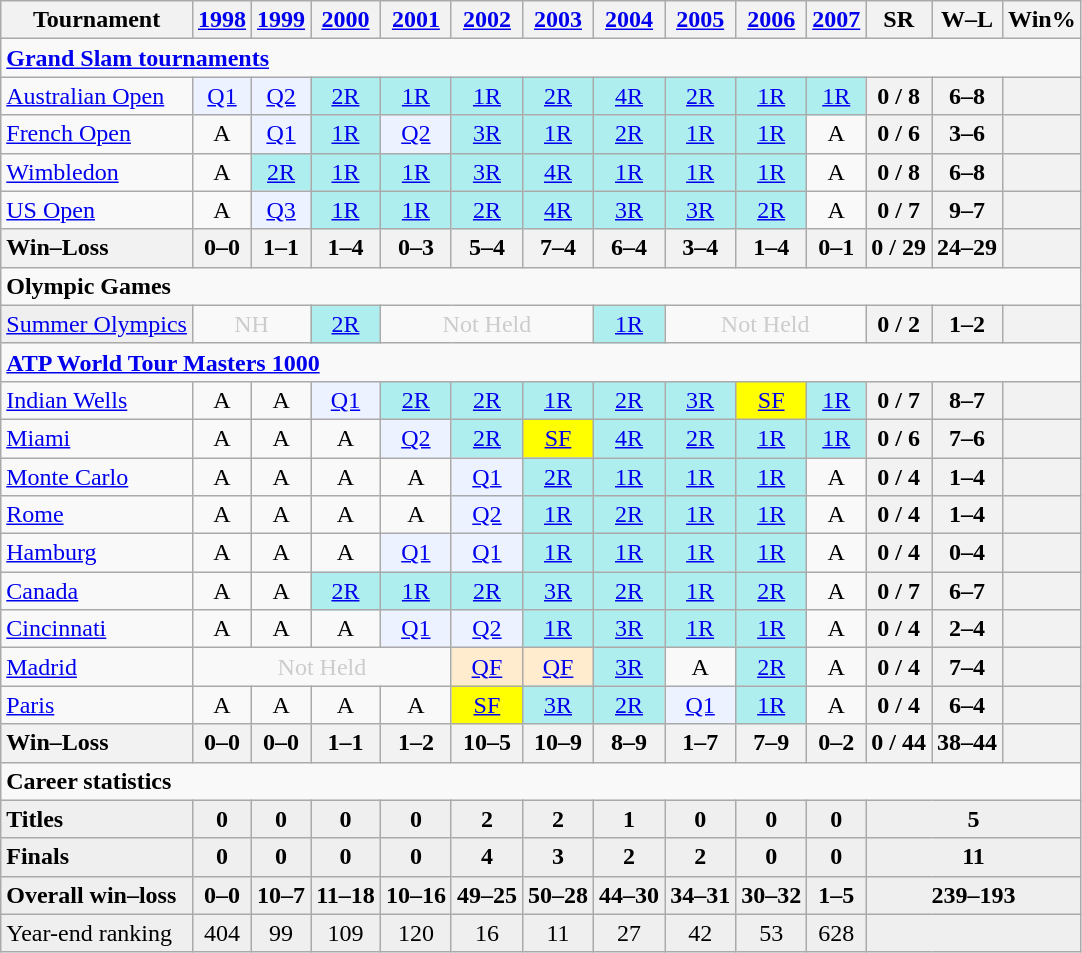<table class=wikitable style=text-align:center>
<tr>
<th>Tournament</th>
<th><a href='#'>1998</a></th>
<th><a href='#'>1999</a></th>
<th><a href='#'>2000</a></th>
<th><a href='#'>2001</a></th>
<th><a href='#'>2002</a></th>
<th><a href='#'>2003</a></th>
<th><a href='#'>2004</a></th>
<th><a href='#'>2005</a></th>
<th><a href='#'>2006</a></th>
<th><a href='#'>2007</a></th>
<th>SR</th>
<th>W–L</th>
<th>Win%</th>
</tr>
<tr>
<td colspan=25 style=text-align:left><a href='#'><strong>Grand Slam tournaments</strong></a></td>
</tr>
<tr>
<td align=left><a href='#'>Australian Open</a></td>
<td bgcolor=ecf2ff><a href='#'>Q1</a></td>
<td bgcolor=ecf2ff><a href='#'>Q2</a></td>
<td bgcolor=afeeee><a href='#'>2R</a></td>
<td bgcolor=afeeee><a href='#'>1R</a></td>
<td bgcolor=afeeee><a href='#'>1R</a></td>
<td bgcolor=afeeee><a href='#'>2R</a></td>
<td bgcolor=afeeee><a href='#'>4R</a></td>
<td bgcolor=afeeee><a href='#'>2R</a></td>
<td bgcolor=afeeee><a href='#'>1R</a></td>
<td bgcolor=afeeee><a href='#'>1R</a></td>
<th>0 / 8</th>
<th>6–8</th>
<th></th>
</tr>
<tr>
<td align=left><a href='#'>French Open</a></td>
<td>A</td>
<td bgcolor=ecf2ff><a href='#'>Q1</a></td>
<td bgcolor=afeeee><a href='#'>1R</a></td>
<td bgcolor=ecf2ff><a href='#'>Q2</a></td>
<td bgcolor=afeeee><a href='#'>3R</a></td>
<td bgcolor=afeeee><a href='#'>1R</a></td>
<td bgcolor=afeeee><a href='#'>2R</a></td>
<td bgcolor=afeeee><a href='#'>1R</a></td>
<td bgcolor=afeeee><a href='#'>1R</a></td>
<td>A</td>
<th>0 / 6</th>
<th>3–6</th>
<th></th>
</tr>
<tr>
<td align=left><a href='#'>Wimbledon</a></td>
<td>A</td>
<td bgcolor=afeeee><a href='#'>2R</a></td>
<td bgcolor=afeeee><a href='#'>1R</a></td>
<td bgcolor=afeeee><a href='#'>1R</a></td>
<td bgcolor=afeeee><a href='#'>3R</a></td>
<td bgcolor=afeeee><a href='#'>4R</a></td>
<td bgcolor=afeeee><a href='#'>1R</a></td>
<td bgcolor=afeeee><a href='#'>1R</a></td>
<td bgcolor=afeeee><a href='#'>1R</a></td>
<td>A</td>
<th>0 / 8</th>
<th>6–8</th>
<th></th>
</tr>
<tr>
<td align=left><a href='#'>US Open</a></td>
<td>A</td>
<td bgcolor=ecf2ff><a href='#'>Q3</a></td>
<td bgcolor=afeeee><a href='#'>1R</a></td>
<td bgcolor=afeeee><a href='#'>1R</a></td>
<td bgcolor=afeeee><a href='#'>2R</a></td>
<td bgcolor=afeeee><a href='#'>4R</a></td>
<td bgcolor=afeeee><a href='#'>3R</a></td>
<td bgcolor=afeeee><a href='#'>3R</a></td>
<td bgcolor=afeeee><a href='#'>2R</a></td>
<td>A</td>
<th>0 / 7</th>
<th>9–7</th>
<th></th>
</tr>
<tr>
<th style=text-align:left>Win–Loss</th>
<th>0–0</th>
<th>1–1</th>
<th>1–4</th>
<th>0–3</th>
<th>5–4</th>
<th>7–4</th>
<th>6–4</th>
<th>3–4</th>
<th>1–4</th>
<th>0–1</th>
<th>0 / 29</th>
<th>24–29</th>
<th></th>
</tr>
<tr>
<td colspan=22 align=left><strong>Olympic Games</strong></td>
</tr>
<tr>
<td style=background:#EFEFEF align=left><a href='#'>Summer Olympics</a></td>
<td colspan=2 style=color:#cccccc>NH</td>
<td style=background:#afeeee><a href='#'>2R</a></td>
<td colspan=3 style=color:#cccccc>Not Held</td>
<td style=background:#afeeee><a href='#'>1R</a></td>
<td colspan=3 style=color:#cccccc>Not Held</td>
<th>0 / 2</th>
<th>1–2</th>
<th></th>
</tr>
<tr>
<td colspan=15 align=left><strong><a href='#'>ATP World Tour Masters 1000</a></strong></td>
</tr>
<tr>
<td align=left><a href='#'>Indian Wells</a></td>
<td>A</td>
<td>A</td>
<td bgcolor=ecf2ff><a href='#'>Q1</a></td>
<td bgcolor=afeeee><a href='#'>2R</a></td>
<td bgcolor=afeeee><a href='#'>2R</a></td>
<td bgcolor=afeeee><a href='#'>1R</a></td>
<td bgcolor=afeeee><a href='#'>2R</a></td>
<td bgcolor=afeeee><a href='#'>3R</a></td>
<td bgcolor=yellow><a href='#'>SF</a></td>
<td bgcolor=afeeee><a href='#'>1R</a></td>
<th>0 / 7</th>
<th>8–7</th>
<th></th>
</tr>
<tr>
<td align=left><a href='#'>Miami</a></td>
<td>A</td>
<td>A</td>
<td>A</td>
<td bgcolor=ecf2ff><a href='#'>Q2</a></td>
<td bgcolor=afeeee><a href='#'>2R</a></td>
<td bgcolor=yellow><a href='#'>SF</a></td>
<td bgcolor=afeeee><a href='#'>4R</a></td>
<td bgcolor=afeeee><a href='#'>2R</a></td>
<td bgcolor=afeeee><a href='#'>1R</a></td>
<td bgcolor=afeeee><a href='#'>1R</a></td>
<th>0 / 6</th>
<th>7–6</th>
<th></th>
</tr>
<tr>
<td align=left><a href='#'>Monte Carlo</a></td>
<td>A</td>
<td>A</td>
<td>A</td>
<td>A</td>
<td bgcolor=ecf2ff><a href='#'>Q1</a></td>
<td bgcolor=afeeee><a href='#'>2R</a></td>
<td bgcolor=afeeee><a href='#'>1R</a></td>
<td bgcolor=afeeee><a href='#'>1R</a></td>
<td bgcolor=afeeee><a href='#'>1R</a></td>
<td>A</td>
<th>0 / 4</th>
<th>1–4</th>
<th></th>
</tr>
<tr>
<td align=left><a href='#'>Rome</a></td>
<td>A</td>
<td>A</td>
<td>A</td>
<td>A</td>
<td bgcolor=ecf2ff><a href='#'>Q2</a></td>
<td bgcolor=afeeee><a href='#'>1R</a></td>
<td bgcolor=afeeee><a href='#'>2R</a></td>
<td bgcolor=afeeee><a href='#'>1R</a></td>
<td bgcolor=afeeee><a href='#'>1R</a></td>
<td>A</td>
<th>0 / 4</th>
<th>1–4</th>
<th></th>
</tr>
<tr>
<td align=left><a href='#'>Hamburg</a></td>
<td>A</td>
<td>A</td>
<td>A</td>
<td bgcolor=ecf2ff><a href='#'>Q1</a></td>
<td bgcolor=ecf2ff><a href='#'>Q1</a></td>
<td bgcolor=afeeee><a href='#'>1R</a></td>
<td bgcolor=afeeee><a href='#'>1R</a></td>
<td bgcolor=afeeee><a href='#'>1R</a></td>
<td bgcolor=afeeee><a href='#'>1R</a></td>
<td>A</td>
<th>0 / 4</th>
<th>0–4</th>
<th></th>
</tr>
<tr>
<td align=left><a href='#'>Canada</a></td>
<td>A</td>
<td>A</td>
<td bgcolor=afeeee><a href='#'>2R</a></td>
<td bgcolor=afeeee><a href='#'>1R</a></td>
<td bgcolor=afeeee><a href='#'>2R</a></td>
<td bgcolor=afeeee><a href='#'>3R</a></td>
<td bgcolor=afeeee><a href='#'>2R</a></td>
<td bgcolor=afeeee><a href='#'>1R</a></td>
<td bgcolor=afeeee><a href='#'>2R</a></td>
<td>A</td>
<th>0 / 7</th>
<th>6–7</th>
<th></th>
</tr>
<tr>
<td align=left><a href='#'>Cincinnati</a></td>
<td>A</td>
<td>A</td>
<td>A</td>
<td bgcolor=ecf2ff><a href='#'>Q1</a></td>
<td bgcolor=ecf2ff><a href='#'>Q2</a></td>
<td bgcolor=afeeee><a href='#'>1R</a></td>
<td bgcolor=afeeee><a href='#'>3R</a></td>
<td bgcolor=afeeee><a href='#'>1R</a></td>
<td bgcolor=afeeee><a href='#'>1R</a></td>
<td>A</td>
<th>0 / 4</th>
<th>2–4</th>
<th></th>
</tr>
<tr>
<td align=left><a href='#'>Madrid</a></td>
<td align="center" colspan="4" style="color:#cccccc;">Not Held</td>
<td bgcolor=ffebcd><a href='#'>QF</a></td>
<td bgcolor=ffebcd><a href='#'>QF</a></td>
<td bgcolor=afeeee><a href='#'>3R</a></td>
<td>A</td>
<td bgcolor=afeeee><a href='#'>2R</a></td>
<td>A</td>
<th>0 / 4</th>
<th>7–4</th>
<th></th>
</tr>
<tr>
<td align=left><a href='#'>Paris</a></td>
<td>A</td>
<td>A</td>
<td>A</td>
<td>A</td>
<td bgcolor=yellow><a href='#'>SF</a></td>
<td bgcolor=afeeee><a href='#'>3R</a></td>
<td bgcolor=afeeee><a href='#'>2R</a></td>
<td bgcolor=ecf2ff><a href='#'>Q1</a></td>
<td bgcolor=afeeee><a href='#'>1R</a></td>
<td>A</td>
<th>0 / 4</th>
<th>6–4</th>
<th></th>
</tr>
<tr>
<th style=text-align:left>Win–Loss</th>
<th>0–0</th>
<th>0–0</th>
<th>1–1</th>
<th>1–2</th>
<th>10–5</th>
<th>10–9</th>
<th>8–9</th>
<th>1–7</th>
<th>7–9</th>
<th>0–2</th>
<th>0 / 44</th>
<th>38–44</th>
<th></th>
</tr>
<tr>
<td colspan="14" style="text-align:left;"><strong>Career statistics</strong></td>
</tr>
<tr style="font-weight:bold; background:#efefef;">
<td style=text-align:left>Titles</td>
<td>0</td>
<td>0</td>
<td>0</td>
<td>0</td>
<td>2</td>
<td>2</td>
<td>1</td>
<td>0</td>
<td>0</td>
<td>0</td>
<td colspan="3">5</td>
</tr>
<tr style="font-weight:bold; background:#efefef;">
<td style=text-align:left>Finals</td>
<td>0</td>
<td>0</td>
<td>0</td>
<td>0</td>
<td>4</td>
<td>3</td>
<td>2</td>
<td>2</td>
<td>0</td>
<td>0</td>
<td colspan="3">11</td>
</tr>
<tr style="font-weight:bold; background:#efefef;">
<td style=text-align:left>Overall win–loss</td>
<td>0–0</td>
<td>10–7</td>
<td>11–18</td>
<td>10–16</td>
<td>49–25</td>
<td>50–28</td>
<td>44–30</td>
<td>34–31</td>
<td>30–32</td>
<td>1–5</td>
<td colspan="3">239–193</td>
</tr>
<tr style="background:#efefef;">
<td align=left>Year-end ranking</td>
<td>404</td>
<td>99</td>
<td>109</td>
<td>120</td>
<td>16</td>
<td>11</td>
<td>27</td>
<td>42</td>
<td>53</td>
<td>628</td>
<td colspan="3"></td>
</tr>
</table>
